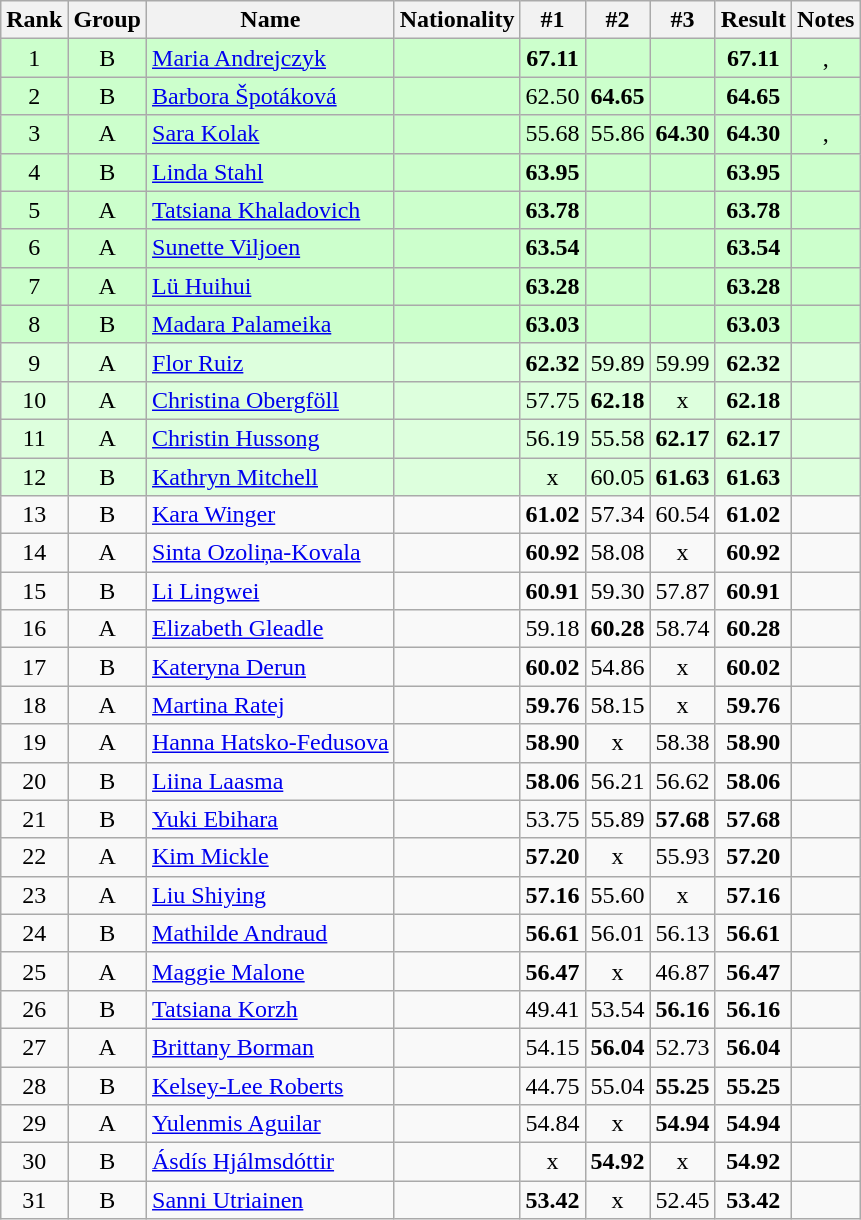<table class="wikitable sortable" style="text-align:center">
<tr>
<th>Rank</th>
<th>Group</th>
<th>Name</th>
<th>Nationality</th>
<th>#1</th>
<th>#2</th>
<th>#3</th>
<th>Result</th>
<th class="unsortable">Notes</th>
</tr>
<tr bgcolor=ccffcc>
<td>1</td>
<td>B</td>
<td align=left><a href='#'>Maria Andrejczyk</a></td>
<td align=left></td>
<td><strong>67.11</strong></td>
<td></td>
<td></td>
<td><strong>67.11</strong></td>
<td>, </td>
</tr>
<tr bgcolor=ccffcc>
<td>2</td>
<td>B</td>
<td align=left><a href='#'>Barbora Špotáková</a></td>
<td align=left></td>
<td>62.50</td>
<td><strong>64.65</strong></td>
<td></td>
<td><strong>64.65</strong></td>
<td></td>
</tr>
<tr bgcolor=ccffcc>
<td>3</td>
<td>A</td>
<td align=left><a href='#'>Sara Kolak</a></td>
<td align=left></td>
<td>55.68</td>
<td>55.86</td>
<td><strong>64.30</strong></td>
<td><strong>64.30</strong></td>
<td>, </td>
</tr>
<tr bgcolor=ccffcc>
<td>4</td>
<td>B</td>
<td align=left><a href='#'>Linda Stahl</a></td>
<td align=left></td>
<td><strong>63.95</strong></td>
<td></td>
<td></td>
<td><strong>63.95</strong></td>
<td></td>
</tr>
<tr bgcolor=ccffcc>
<td>5</td>
<td>A</td>
<td align=left><a href='#'>Tatsiana Khaladovich</a></td>
<td align=left></td>
<td><strong>63.78</strong></td>
<td></td>
<td></td>
<td><strong>63.78</strong></td>
<td></td>
</tr>
<tr bgcolor=ccffcc>
<td>6</td>
<td>A</td>
<td align=left><a href='#'>Sunette Viljoen</a></td>
<td align=left></td>
<td><strong>63.54</strong></td>
<td></td>
<td></td>
<td><strong>63.54</strong></td>
<td></td>
</tr>
<tr bgcolor=ccffcc>
<td>7</td>
<td>A</td>
<td align=left><a href='#'>Lü Huihui</a></td>
<td align=left></td>
<td><strong>63.28</strong></td>
<td></td>
<td></td>
<td><strong>63.28</strong></td>
<td></td>
</tr>
<tr bgcolor=ccffcc>
<td>8</td>
<td>B</td>
<td align=left><a href='#'>Madara Palameika</a></td>
<td align=left></td>
<td><strong>63.03</strong></td>
<td></td>
<td></td>
<td><strong>63.03</strong></td>
<td></td>
</tr>
<tr bgcolor=ddffdd>
<td>9</td>
<td>A</td>
<td align=left><a href='#'>Flor Ruiz</a></td>
<td align=left></td>
<td><strong>62.32</strong></td>
<td>59.89</td>
<td>59.99</td>
<td><strong>62.32</strong></td>
<td></td>
</tr>
<tr bgcolor=ddffdd>
<td>10</td>
<td>A</td>
<td align=left><a href='#'>Christina Obergföll</a></td>
<td align=left></td>
<td>57.75</td>
<td><strong>62.18</strong></td>
<td>x</td>
<td><strong>62.18</strong></td>
<td></td>
</tr>
<tr bgcolor=ddffdd>
<td>11</td>
<td>A</td>
<td align=left><a href='#'>Christin Hussong</a></td>
<td align=left></td>
<td>56.19</td>
<td>55.58</td>
<td><strong>62.17</strong></td>
<td><strong>62.17</strong></td>
<td></td>
</tr>
<tr bgcolor=ddffdd>
<td>12</td>
<td>B</td>
<td align=left><a href='#'>Kathryn Mitchell</a></td>
<td align=left></td>
<td>x</td>
<td>60.05</td>
<td><strong>61.63</strong></td>
<td><strong>61.63</strong></td>
<td></td>
</tr>
<tr>
<td>13</td>
<td>B</td>
<td align=left><a href='#'>Kara Winger</a></td>
<td align=left></td>
<td><strong>61.02</strong></td>
<td>57.34</td>
<td>60.54</td>
<td><strong>61.02</strong></td>
<td></td>
</tr>
<tr>
<td>14</td>
<td>A</td>
<td align=left><a href='#'>Sinta Ozoliņa-Kovala</a></td>
<td align=left></td>
<td><strong>60.92</strong></td>
<td>58.08</td>
<td>x</td>
<td><strong>60.92</strong></td>
<td></td>
</tr>
<tr>
<td>15</td>
<td>B</td>
<td align=left><a href='#'>Li Lingwei</a></td>
<td align=left></td>
<td><strong>60.91</strong></td>
<td>59.30</td>
<td>57.87</td>
<td><strong>60.91</strong></td>
<td></td>
</tr>
<tr>
<td>16</td>
<td>A</td>
<td align=left><a href='#'>Elizabeth Gleadle</a></td>
<td align=left></td>
<td>59.18</td>
<td><strong>60.28</strong></td>
<td>58.74</td>
<td><strong>60.28</strong></td>
<td></td>
</tr>
<tr>
<td>17</td>
<td>B</td>
<td align=left><a href='#'>Kateryna Derun</a></td>
<td align=left></td>
<td><strong>60.02</strong></td>
<td>54.86</td>
<td>x</td>
<td><strong>60.02</strong></td>
<td></td>
</tr>
<tr>
<td>18</td>
<td>A</td>
<td align=left><a href='#'>Martina Ratej</a></td>
<td align=left></td>
<td><strong>59.76</strong></td>
<td>58.15</td>
<td>x</td>
<td><strong>59.76</strong></td>
<td></td>
</tr>
<tr>
<td>19</td>
<td>A</td>
<td align=left><a href='#'>Hanna Hatsko-Fedusova</a></td>
<td align=left></td>
<td><strong>58.90</strong></td>
<td>x</td>
<td>58.38</td>
<td><strong>58.90</strong></td>
<td></td>
</tr>
<tr>
<td>20</td>
<td>B</td>
<td align=left><a href='#'>Liina Laasma</a></td>
<td align=left></td>
<td><strong>58.06</strong></td>
<td>56.21</td>
<td>56.62</td>
<td><strong>58.06</strong></td>
<td></td>
</tr>
<tr>
<td>21</td>
<td>B</td>
<td align=left><a href='#'>Yuki Ebihara</a></td>
<td align=left></td>
<td>53.75</td>
<td>55.89</td>
<td><strong>57.68</strong></td>
<td><strong>57.68</strong></td>
<td></td>
</tr>
<tr>
<td>22</td>
<td>A</td>
<td align=left><a href='#'>Kim Mickle</a></td>
<td align=left></td>
<td><strong>57.20</strong></td>
<td>x</td>
<td>55.93</td>
<td><strong>57.20</strong></td>
<td></td>
</tr>
<tr>
<td>23</td>
<td>A</td>
<td align=left><a href='#'>Liu Shiying</a></td>
<td align=left></td>
<td><strong>57.16</strong></td>
<td>55.60</td>
<td>x</td>
<td><strong>57.16</strong></td>
<td></td>
</tr>
<tr>
<td>24</td>
<td>B</td>
<td align=left><a href='#'>Mathilde Andraud</a></td>
<td align=left></td>
<td><strong>56.61</strong></td>
<td>56.01</td>
<td>56.13</td>
<td><strong>56.61</strong></td>
<td></td>
</tr>
<tr>
<td>25</td>
<td>A</td>
<td align=left><a href='#'>Maggie Malone</a></td>
<td align=left></td>
<td><strong>56.47</strong></td>
<td>x</td>
<td>46.87</td>
<td><strong>56.47</strong></td>
<td></td>
</tr>
<tr>
<td>26</td>
<td>B</td>
<td align=left><a href='#'>Tatsiana Korzh</a></td>
<td align=left></td>
<td>49.41</td>
<td>53.54</td>
<td><strong>56.16</strong></td>
<td><strong>56.16</strong></td>
<td></td>
</tr>
<tr>
<td>27</td>
<td>A</td>
<td align=left><a href='#'>Brittany Borman</a></td>
<td align=left></td>
<td>54.15</td>
<td><strong>56.04</strong></td>
<td>52.73</td>
<td><strong>56.04</strong></td>
<td></td>
</tr>
<tr>
<td>28</td>
<td>B</td>
<td align=left><a href='#'>Kelsey-Lee Roberts</a></td>
<td align=left></td>
<td>44.75</td>
<td>55.04</td>
<td><strong>55.25</strong></td>
<td><strong>55.25</strong></td>
<td></td>
</tr>
<tr>
<td>29</td>
<td>A</td>
<td align=left><a href='#'>Yulenmis Aguilar</a></td>
<td align=left></td>
<td>54.84</td>
<td>x</td>
<td><strong>54.94</strong></td>
<td><strong>54.94</strong></td>
<td></td>
</tr>
<tr>
<td>30</td>
<td>B</td>
<td align=left><a href='#'>Ásdís Hjálmsdóttir</a></td>
<td align=left></td>
<td>x</td>
<td><strong>54.92</strong></td>
<td>x</td>
<td><strong>54.92</strong></td>
<td></td>
</tr>
<tr>
<td>31</td>
<td>B</td>
<td align=left><a href='#'>Sanni Utriainen</a></td>
<td align=left></td>
<td><strong>53.42</strong></td>
<td>x</td>
<td>52.45</td>
<td><strong>53.42</strong></td>
<td></td>
</tr>
</table>
